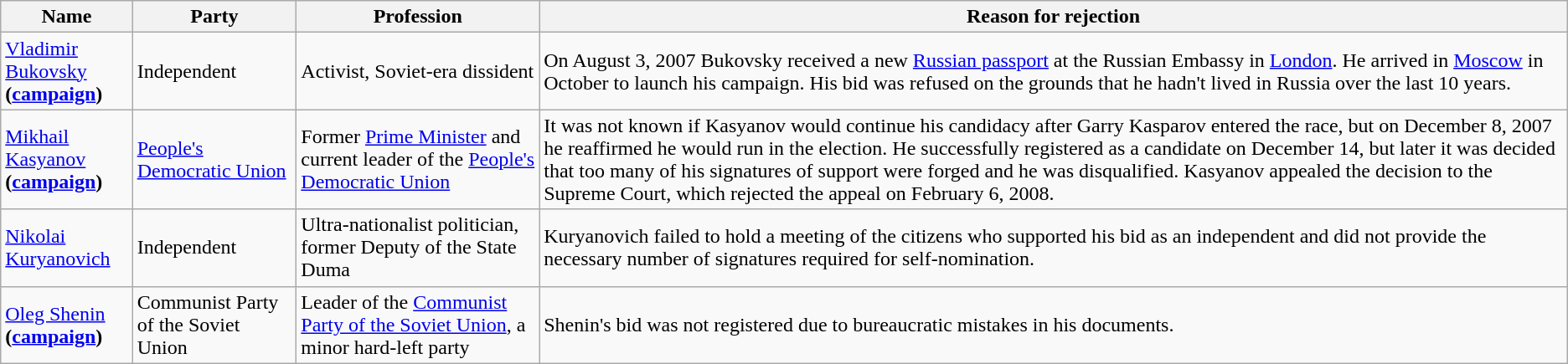<table class="wikitable">
<tr>
<th>Name</th>
<th>Party</th>
<th>Profession</th>
<th>Reason for rejection</th>
</tr>
<tr>
<td><a href='#'>Vladimir Bukovsky</a><br><strong>(<a href='#'>campaign</a>)</strong></td>
<td>Independent</td>
<td>Activist, Soviet-era dissident</td>
<td>On August 3, 2007 Bukovsky received a new <a href='#'>Russian passport</a> at the Russian Embassy in <a href='#'>London</a>. He arrived in <a href='#'>Moscow</a> in October to launch his campaign. His bid was refused on the grounds that he hadn't lived in Russia over the last 10 years.</td>
</tr>
<tr>
<td><a href='#'>Mikhail Kasyanov</a><br><strong>(<a href='#'>campaign</a>)</strong></td>
<td><a href='#'>People's Democratic Union</a></td>
<td>Former <a href='#'>Prime Minister</a> and current leader of the <a href='#'>People's Democratic Union</a></td>
<td>It was not known if Kasyanov would continue his candidacy after Garry Kasparov entered the race, but on December 8, 2007 he reaffirmed he would run in the election. He successfully registered as a candidate on December 14, but later it was decided that too many of his signatures of support were forged and he was disqualified. Kasyanov appealed the decision to the Supreme Court, which rejected the appeal on February 6, 2008.</td>
</tr>
<tr>
<td><a href='#'>Nikolai Kuryanovich</a></td>
<td>Independent</td>
<td>Ultra-nationalist politician, former Deputy of the State Duma</td>
<td>Kuryanovich failed to hold a meeting of the citizens who supported his bid as an independent and did not provide the necessary number of signatures required for self-nomination.</td>
</tr>
<tr>
<td><a href='#'>Oleg Shenin</a><br><strong>(<a href='#'>campaign</a>)</strong></td>
<td>Communist Party of the Soviet Union</td>
<td>Leader of the <a href='#'>Communist Party of the Soviet Union</a>, a minor hard-left party</td>
<td>Shenin's bid was not registered due to bureaucratic mistakes in his documents.</td>
</tr>
</table>
